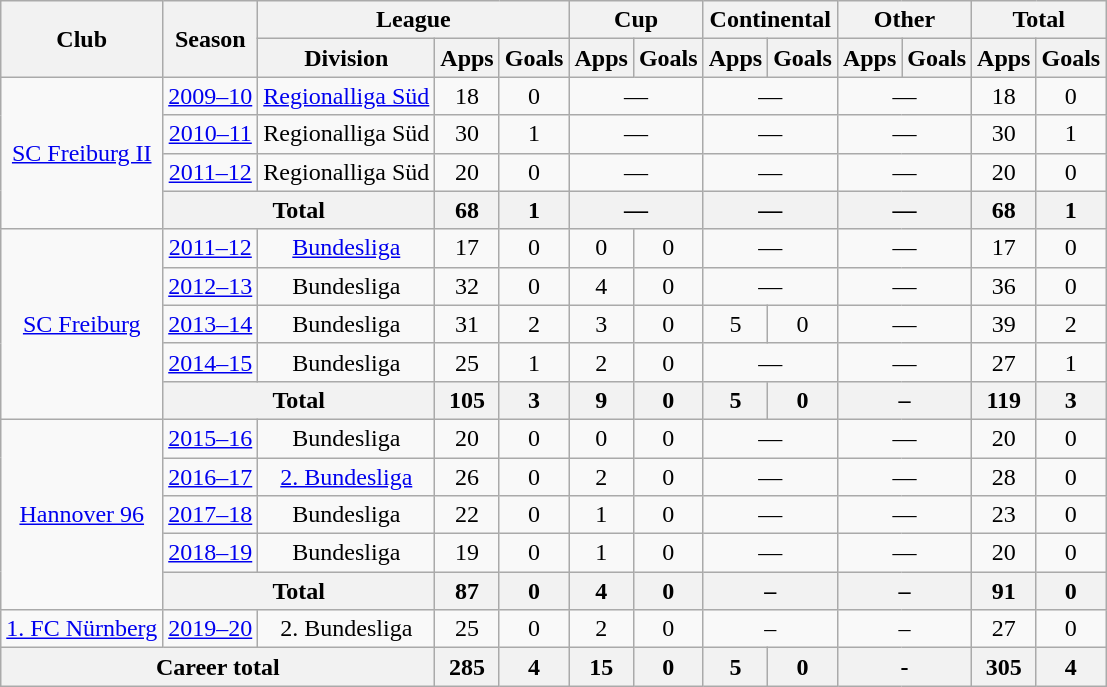<table class="wikitable" style="text-align:center">
<tr>
<th rowspan="2">Club</th>
<th rowspan="2">Season</th>
<th colspan="3">League</th>
<th colspan="2">Cup</th>
<th colspan="2">Continental</th>
<th colspan="2">Other</th>
<th colspan="2">Total</th>
</tr>
<tr>
<th>Division</th>
<th>Apps</th>
<th>Goals</th>
<th>Apps</th>
<th>Goals</th>
<th>Apps</th>
<th>Goals</th>
<th>Apps</th>
<th>Goals</th>
<th>Apps</th>
<th>Goals</th>
</tr>
<tr>
<td rowspan="4"><a href='#'>SC Freiburg II</a></td>
<td><a href='#'>2009–10</a></td>
<td><a href='#'>Regionalliga Süd</a></td>
<td>18</td>
<td>0</td>
<td colspan="2">—</td>
<td colspan="2">—</td>
<td colspan="2">—</td>
<td>18</td>
<td>0</td>
</tr>
<tr>
<td><a href='#'>2010–11</a></td>
<td>Regionalliga Süd</td>
<td>30</td>
<td>1</td>
<td colspan="2">—</td>
<td colspan="2">—</td>
<td colspan="2">—</td>
<td>30</td>
<td>1</td>
</tr>
<tr>
<td><a href='#'>2011–12</a></td>
<td>Regionalliga Süd</td>
<td>20</td>
<td>0</td>
<td colspan="2">—</td>
<td colspan="2">—</td>
<td colspan="2">—</td>
<td>20</td>
<td>0</td>
</tr>
<tr>
<th colspan="2">Total</th>
<th>68</th>
<th>1</th>
<th colspan="2">—</th>
<th colspan="2">—</th>
<th colspan="2">—</th>
<th>68</th>
<th>1</th>
</tr>
<tr>
<td rowspan="5"><a href='#'>SC Freiburg</a></td>
<td><a href='#'>2011–12</a></td>
<td><a href='#'>Bundesliga</a></td>
<td>17</td>
<td>0</td>
<td>0</td>
<td>0</td>
<td colspan="2">—</td>
<td colspan="2">—</td>
<td>17</td>
<td>0</td>
</tr>
<tr>
<td><a href='#'>2012–13</a></td>
<td>Bundesliga</td>
<td>32</td>
<td>0</td>
<td>4</td>
<td>0</td>
<td colspan="2">—</td>
<td colspan="2">—</td>
<td>36</td>
<td>0</td>
</tr>
<tr>
<td><a href='#'>2013–14</a></td>
<td>Bundesliga</td>
<td>31</td>
<td>2</td>
<td>3</td>
<td>0</td>
<td>5</td>
<td>0</td>
<td colspan="2">—</td>
<td>39</td>
<td>2</td>
</tr>
<tr>
<td><a href='#'>2014–15</a></td>
<td>Bundesliga</td>
<td>25</td>
<td>1</td>
<td>2</td>
<td>0</td>
<td colspan="2">—</td>
<td colspan="2">—</td>
<td>27</td>
<td>1</td>
</tr>
<tr>
<th colspan="2">Total</th>
<th>105</th>
<th>3</th>
<th>9</th>
<th>0</th>
<th>5</th>
<th>0</th>
<th colspan="2">–</th>
<th>119</th>
<th>3</th>
</tr>
<tr>
<td rowspan="5"><a href='#'>Hannover 96</a></td>
<td><a href='#'>2015–16</a></td>
<td>Bundesliga</td>
<td>20</td>
<td>0</td>
<td>0</td>
<td>0</td>
<td colspan="2">—</td>
<td colspan="2">—</td>
<td>20</td>
<td>0</td>
</tr>
<tr>
<td><a href='#'>2016–17</a></td>
<td><a href='#'>2. Bundesliga</a></td>
<td>26</td>
<td>0</td>
<td>2</td>
<td>0</td>
<td colspan="2">—</td>
<td colspan="2">—</td>
<td>28</td>
<td>0</td>
</tr>
<tr>
<td><a href='#'>2017–18</a></td>
<td>Bundesliga</td>
<td>22</td>
<td>0</td>
<td>1</td>
<td>0</td>
<td colspan="2">—</td>
<td colspan="2">—</td>
<td>23</td>
<td>0</td>
</tr>
<tr>
<td><a href='#'>2018–19</a></td>
<td>Bundesliga</td>
<td>19</td>
<td>0</td>
<td>1</td>
<td>0</td>
<td colspan="2">—</td>
<td colspan="2">—</td>
<td>20</td>
<td>0</td>
</tr>
<tr>
<th colspan="2">Total</th>
<th>87</th>
<th>0</th>
<th>4</th>
<th>0</th>
<th colspan="2">–</th>
<th colspan="2">–</th>
<th>91</th>
<th>0</th>
</tr>
<tr>
<td><a href='#'>1. FC Nürnberg</a></td>
<td><a href='#'>2019–20</a></td>
<td>2. Bundesliga</td>
<td>25</td>
<td>0</td>
<td>2</td>
<td>0</td>
<td colspan="2">–</td>
<td colspan="2">–</td>
<td>27</td>
<td>0</td>
</tr>
<tr>
<th colspan="3">Career total</th>
<th>285</th>
<th>4</th>
<th>15</th>
<th>0</th>
<th>5</th>
<th>0</th>
<th colspan="2">-</th>
<th>305</th>
<th>4</th>
</tr>
</table>
